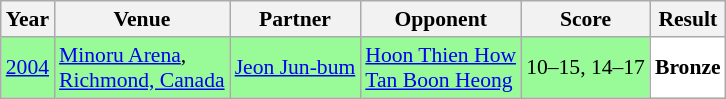<table class="sortable wikitable" style="font-size: 90%;">
<tr>
<th>Year</th>
<th>Venue</th>
<th>Partner</th>
<th>Opponent</th>
<th>Score</th>
<th>Result</th>
</tr>
<tr style="background:#98FB98">
<td align="center"><a href='#'>2004</a></td>
<td align="left"><a href='#'>Minoru Arena</a>,<br><a href='#'>Richmond, Canada</a></td>
<td align="left"> <a href='#'>Jeon Jun-bum</a></td>
<td align="left"> <a href='#'>Hoon Thien How</a> <br>  <a href='#'>Tan Boon Heong</a></td>
<td align="left">10–15, 14–17</td>
<td style="text-align:left; background:white"> <strong>Bronze</strong></td>
</tr>
</table>
